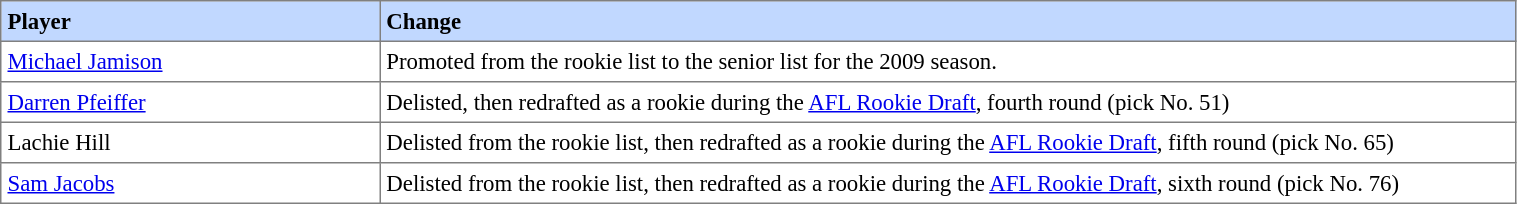<table border="1" cellpadding="4" cellspacing="0"  style="text-align:left; font-size:95%; border-collapse:collapse; width:80%;">
<tr style="background:#C1D8FF;">
<th style="width:25%;">Player</th>
<th>Change</th>
</tr>
<tr>
<td> <a href='#'>Michael Jamison</a></td>
<td>Promoted from the rookie list to the senior list for the 2009 season.</td>
</tr>
<tr>
<td> <a href='#'>Darren Pfeiffer</a></td>
<td>Delisted, then redrafted as a rookie during the <a href='#'>AFL Rookie Draft</a>, fourth round (pick No. 51)</td>
</tr>
<tr>
<td> Lachie Hill</td>
<td>Delisted from the rookie list, then redrafted as a rookie during the <a href='#'>AFL Rookie Draft</a>, fifth round (pick No. 65)</td>
</tr>
<tr>
<td> <a href='#'>Sam Jacobs</a></td>
<td>Delisted from the rookie list, then redrafted as a rookie during the <a href='#'>AFL Rookie Draft</a>, sixth round (pick No. 76)</td>
</tr>
</table>
